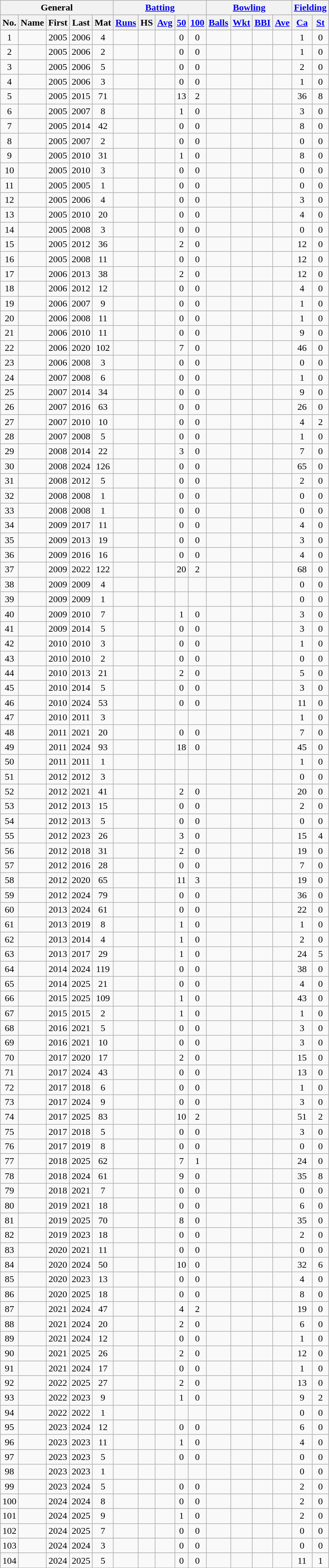<table class="wikitable plainrowheaders sortable" style="text-align:center; font-size:100%">
<tr align="center">
<th scope="col" colspan=5 class="unsortable">General</th>
<th scope="col" colspan=5 class="unsortable"><a href='#'>Batting</a></th>
<th scope="col" colspan=4 class="unsortable"><a href='#'>Bowling</a></th>
<th scope="col" colspan=2 class="unsortable"><a href='#'>Fielding</a></th>
</tr>
<tr align="center">
<th scope="col">No.</th>
<th scope="col">Name</th>
<th scope="col">First</th>
<th scope="col">Last</th>
<th scope="col">Mat</th>
<th scope="col"><a href='#'>Runs</a></th>
<th scope="col">HS</th>
<th scope="col"><a href='#'>Avg</a></th>
<th scope="col"><a href='#'>50</a></th>
<th scope="col"><a href='#'>100</a></th>
<th scope="col"><a href='#'>Balls</a></th>
<th scope="col"><a href='#'>Wkt</a></th>
<th scope="col"><a href='#'>BBI</a></th>
<th scope="col"><a href='#'>Ave</a></th>
<th scope="col"><a href='#'>Ca</a></th>
<th scope="col"><a href='#'>St</a></th>
</tr>
<tr align="center">
<td>1</td>
<td !scope="row" align="left"></td>
<td>2005</td>
<td>2006</td>
<td>4</td>
<td></td>
<td></td>
<td></td>
<td>0</td>
<td>0</td>
<td></td>
<td></td>
<td></td>
<td></td>
<td>1</td>
<td>0</td>
</tr>
<tr align="center">
<td>2</td>
<td !scope="row" align="left"></td>
<td>2005</td>
<td>2006</td>
<td>2</td>
<td></td>
<td></td>
<td></td>
<td>0</td>
<td>0</td>
<td></td>
<td></td>
<td></td>
<td></td>
<td>1</td>
<td>0</td>
</tr>
<tr align="center">
<td>3</td>
<td !scope="row" align="left"> </td>
<td>2005</td>
<td>2006</td>
<td>5</td>
<td></td>
<td></td>
<td></td>
<td>0</td>
<td>0</td>
<td></td>
<td></td>
<td></td>
<td></td>
<td>2</td>
<td>0</td>
</tr>
<tr align="center">
<td>4</td>
<td !scope="row" align="left"></td>
<td>2005</td>
<td>2006</td>
<td>3</td>
<td></td>
<td></td>
<td></td>
<td>0</td>
<td>0</td>
<td></td>
<td></td>
<td></td>
<td></td>
<td>1</td>
<td>0</td>
</tr>
<tr align="center">
<td>5</td>
<td !scope="row" align="left"> </td>
<td>2005</td>
<td>2015</td>
<td>71</td>
<td></td>
<td></td>
<td></td>
<td>13</td>
<td>2</td>
<td></td>
<td></td>
<td></td>
<td></td>
<td>36</td>
<td>8</td>
</tr>
<tr align="center">
<td>6</td>
<td !scope="row" align="left"></td>
<td>2005</td>
<td>2007</td>
<td>8</td>
<td></td>
<td></td>
<td></td>
<td>1</td>
<td>0</td>
<td></td>
<td></td>
<td></td>
<td></td>
<td>3</td>
<td>0</td>
</tr>
<tr align="center">
<td>7</td>
<td !scope="row" align="left"> </td>
<td>2005</td>
<td>2014</td>
<td>42</td>
<td></td>
<td></td>
<td></td>
<td>0</td>
<td>0</td>
<td></td>
<td></td>
<td></td>
<td></td>
<td>8</td>
<td>0</td>
</tr>
<tr align="center">
<td>8</td>
<td !scope="row" align="left"></td>
<td>2005</td>
<td>2007</td>
<td>2</td>
<td></td>
<td></td>
<td></td>
<td>0</td>
<td>0</td>
<td></td>
<td></td>
<td></td>
<td></td>
<td>0</td>
<td>0</td>
</tr>
<tr align="center">
<td>9</td>
<td !scope="row" align="left"></td>
<td>2005</td>
<td>2010</td>
<td>31</td>
<td></td>
<td></td>
<td></td>
<td>1</td>
<td>0</td>
<td></td>
<td></td>
<td></td>
<td></td>
<td>8</td>
<td>0</td>
</tr>
<tr align="center">
<td>10</td>
<td !scope="row" align="left"></td>
<td>2005</td>
<td>2010</td>
<td>3</td>
<td></td>
<td></td>
<td></td>
<td>0</td>
<td>0</td>
<td></td>
<td></td>
<td></td>
<td></td>
<td>0</td>
<td>0</td>
</tr>
<tr align="center">
<td>11</td>
<td !scope="row" align="left"></td>
<td>2005</td>
<td>2005</td>
<td>1</td>
<td></td>
<td></td>
<td></td>
<td>0</td>
<td>0</td>
<td></td>
<td></td>
<td></td>
<td></td>
<td>0</td>
<td>0</td>
</tr>
<tr align="center">
<td>12</td>
<td !scope="row" align="left"></td>
<td>2005</td>
<td>2006</td>
<td>4</td>
<td></td>
<td></td>
<td></td>
<td>0</td>
<td>0</td>
<td></td>
<td></td>
<td></td>
<td></td>
<td>3</td>
<td>0</td>
</tr>
<tr align="center">
<td>13</td>
<td !scope="row" align="left"></td>
<td>2005</td>
<td>2010</td>
<td>20</td>
<td></td>
<td></td>
<td></td>
<td>0</td>
<td>0</td>
<td></td>
<td></td>
<td></td>
<td></td>
<td>4</td>
<td>0</td>
</tr>
<tr align="center">
<td>14</td>
<td !scope="row" align="left"></td>
<td>2005</td>
<td>2008</td>
<td>3</td>
<td></td>
<td></td>
<td></td>
<td>0</td>
<td>0</td>
<td></td>
<td></td>
<td></td>
<td></td>
<td>0</td>
<td>0</td>
</tr>
<tr align="center">
<td>15</td>
<td !scope="row" align="left"></td>
<td>2005</td>
<td>2012</td>
<td>36</td>
<td></td>
<td></td>
<td></td>
<td>2</td>
<td>0</td>
<td></td>
<td></td>
<td></td>
<td></td>
<td>12</td>
<td>0</td>
</tr>
<tr align="center">
<td>16</td>
<td !scope="row" align="left"></td>
<td>2005</td>
<td>2008</td>
<td>11</td>
<td></td>
<td></td>
<td></td>
<td>0</td>
<td>0</td>
<td></td>
<td></td>
<td></td>
<td></td>
<td>12</td>
<td>0</td>
</tr>
<tr align="center">
<td>17</td>
<td !scope="row" align="left"></td>
<td>2006</td>
<td>2013</td>
<td>38</td>
<td></td>
<td></td>
<td></td>
<td>2</td>
<td>0</td>
<td></td>
<td></td>
<td></td>
<td></td>
<td>12</td>
<td>0</td>
</tr>
<tr align="center">
<td>18</td>
<td !scope="row" align="left"></td>
<td>2006</td>
<td>2012</td>
<td>12</td>
<td></td>
<td></td>
<td></td>
<td>0</td>
<td>0</td>
<td></td>
<td></td>
<td></td>
<td></td>
<td>4</td>
<td>0</td>
</tr>
<tr align="center">
<td>19</td>
<td !scope="row" align="left"></td>
<td>2006</td>
<td>2007</td>
<td>9</td>
<td></td>
<td></td>
<td></td>
<td>0</td>
<td>0</td>
<td></td>
<td></td>
<td></td>
<td></td>
<td>1</td>
<td>0</td>
</tr>
<tr align="center">
<td>20</td>
<td !scope="row" align="left"></td>
<td>2006</td>
<td>2008</td>
<td>11</td>
<td></td>
<td></td>
<td></td>
<td>0</td>
<td>0</td>
<td></td>
<td></td>
<td></td>
<td></td>
<td>1</td>
<td>0</td>
</tr>
<tr align="center">
<td>21</td>
<td !scope="row" align="left"> </td>
<td>2006</td>
<td>2010</td>
<td>11</td>
<td></td>
<td></td>
<td></td>
<td>0</td>
<td>0</td>
<td></td>
<td></td>
<td></td>
<td></td>
<td>9</td>
<td>0</td>
</tr>
<tr align="center">
<td>22</td>
<td !scope="row" align="left"> </td>
<td>2006</td>
<td>2020</td>
<td>102</td>
<td></td>
<td></td>
<td></td>
<td>7</td>
<td>0</td>
<td></td>
<td></td>
<td></td>
<td></td>
<td>46</td>
<td>0</td>
</tr>
<tr align="center">
<td>23</td>
<td !scope="row" align="left"></td>
<td>2006</td>
<td>2008</td>
<td>3</td>
<td></td>
<td></td>
<td></td>
<td>0</td>
<td>0</td>
<td></td>
<td></td>
<td></td>
<td></td>
<td>0</td>
<td>0</td>
</tr>
<tr align="center">
<td>24</td>
<td !scope="row" align="left"></td>
<td>2007</td>
<td>2008</td>
<td>6</td>
<td></td>
<td></td>
<td></td>
<td>0</td>
<td>0</td>
<td></td>
<td></td>
<td></td>
<td></td>
<td>1</td>
<td>0</td>
</tr>
<tr align="center">
<td>25</td>
<td !scope="row" align="left"> </td>
<td>2007</td>
<td>2014</td>
<td>34</td>
<td></td>
<td></td>
<td></td>
<td>0</td>
<td>0</td>
<td></td>
<td></td>
<td></td>
<td></td>
<td>9</td>
<td>0</td>
</tr>
<tr align="center">
<td>26</td>
<td !scope="row" align="left"></td>
<td>2007</td>
<td>2016</td>
<td>63</td>
<td></td>
<td></td>
<td></td>
<td>0</td>
<td>0</td>
<td></td>
<td></td>
<td></td>
<td></td>
<td>26</td>
<td>0</td>
</tr>
<tr align="center">
<td>27</td>
<td !scope="row" align="left"> </td>
<td>2007</td>
<td>2010</td>
<td>10</td>
<td></td>
<td></td>
<td></td>
<td>0</td>
<td>0</td>
<td></td>
<td></td>
<td></td>
<td></td>
<td>4</td>
<td>2</td>
</tr>
<tr align="center">
<td>28</td>
<td !scope="row" align="left"></td>
<td>2007</td>
<td>2008</td>
<td>5</td>
<td></td>
<td></td>
<td></td>
<td>0</td>
<td>0</td>
<td></td>
<td></td>
<td></td>
<td></td>
<td>1</td>
<td>0</td>
</tr>
<tr align="center">
<td>29</td>
<td !scope="row" align="left"></td>
<td>2008</td>
<td>2014</td>
<td>22</td>
<td></td>
<td></td>
<td></td>
<td>3</td>
<td>0</td>
<td></td>
<td></td>
<td></td>
<td></td>
<td>7</td>
<td>0</td>
</tr>
<tr align="center">
<td>30</td>
<td !scope="row" align="left"> </td>
<td>2008</td>
<td>2024</td>
<td>126</td>
<td></td>
<td></td>
<td></td>
<td>0</td>
<td>0</td>
<td></td>
<td></td>
<td></td>
<td></td>
<td>65</td>
<td>0</td>
</tr>
<tr align="center">
<td>31</td>
<td !scope="row" align="left"></td>
<td>2008</td>
<td>2012</td>
<td>5</td>
<td></td>
<td></td>
<td></td>
<td>0</td>
<td>0</td>
<td></td>
<td></td>
<td></td>
<td></td>
<td>2</td>
<td>0</td>
</tr>
<tr align="center">
<td>32</td>
<td !scope="row" align="left"></td>
<td>2008</td>
<td>2008</td>
<td>1</td>
<td></td>
<td></td>
<td></td>
<td>0</td>
<td>0</td>
<td></td>
<td></td>
<td></td>
<td></td>
<td>0</td>
<td>0</td>
</tr>
<tr align="center">
<td>33</td>
<td !scope="row" align="left"></td>
<td>2008</td>
<td>2008</td>
<td>1</td>
<td></td>
<td></td>
<td></td>
<td>0</td>
<td>0</td>
<td></td>
<td></td>
<td></td>
<td></td>
<td>0</td>
<td>0</td>
</tr>
<tr align="center">
<td>34</td>
<td !scope="row" align="left"></td>
<td>2009</td>
<td>2017</td>
<td>11</td>
<td></td>
<td></td>
<td></td>
<td>0</td>
<td>0</td>
<td></td>
<td></td>
<td></td>
<td></td>
<td>4</td>
<td>0</td>
</tr>
<tr align="center">
<td>35</td>
<td !scope="row" align="left"></td>
<td>2009</td>
<td>2013</td>
<td>19</td>
<td></td>
<td></td>
<td></td>
<td>0</td>
<td>0</td>
<td></td>
<td></td>
<td></td>
<td></td>
<td>3</td>
<td>0</td>
</tr>
<tr align="center">
<td>36</td>
<td !scope="row" align="left"></td>
<td>2009</td>
<td>2016</td>
<td>16</td>
<td></td>
<td></td>
<td></td>
<td>0</td>
<td>0</td>
<td></td>
<td></td>
<td></td>
<td></td>
<td>4</td>
<td>0</td>
</tr>
<tr align="center">
<td>37</td>
<td !scope="row" align="left"></td>
<td>2009</td>
<td>2022</td>
<td>122</td>
<td></td>
<td></td>
<td></td>
<td>20</td>
<td>2</td>
<td></td>
<td></td>
<td></td>
<td></td>
<td>68</td>
<td>0</td>
</tr>
<tr align="center">
<td>38</td>
<td !scope="row" align="left"></td>
<td>2009</td>
<td>2009</td>
<td>4</td>
<td></td>
<td></td>
<td></td>
<td></td>
<td></td>
<td></td>
<td></td>
<td></td>
<td></td>
<td>0</td>
<td>0</td>
</tr>
<tr align="center">
<td>39</td>
<td !scope="row" align="left"></td>
<td>2009</td>
<td>2009</td>
<td>1</td>
<td></td>
<td></td>
<td></td>
<td></td>
<td></td>
<td></td>
<td></td>
<td></td>
<td></td>
<td>0</td>
<td>0</td>
</tr>
<tr align="center">
<td>40</td>
<td !scope="row" align="left"></td>
<td>2009</td>
<td>2010</td>
<td>7</td>
<td></td>
<td></td>
<td></td>
<td>1</td>
<td>0</td>
<td></td>
<td></td>
<td></td>
<td></td>
<td>3</td>
<td>0</td>
</tr>
<tr align="center">
<td>41</td>
<td !scope="row" align="left"> </td>
<td>2009</td>
<td>2014</td>
<td>5</td>
<td></td>
<td></td>
<td></td>
<td>0</td>
<td>0</td>
<td></td>
<td></td>
<td></td>
<td></td>
<td>3</td>
<td>0</td>
</tr>
<tr align="center">
<td>42</td>
<td !scope="row" align="left"></td>
<td>2010</td>
<td>2010</td>
<td>3</td>
<td></td>
<td></td>
<td></td>
<td>0</td>
<td>0</td>
<td></td>
<td></td>
<td></td>
<td></td>
<td>1</td>
<td>0</td>
</tr>
<tr align="center">
<td>43</td>
<td !scope="row" align="left"></td>
<td>2010</td>
<td>2010</td>
<td>2</td>
<td></td>
<td></td>
<td></td>
<td>0</td>
<td>0</td>
<td></td>
<td></td>
<td></td>
<td></td>
<td>0</td>
<td>0</td>
</tr>
<tr align="center">
<td>44</td>
<td !scope="row" align="left"></td>
<td>2010</td>
<td>2013</td>
<td>21</td>
<td></td>
<td></td>
<td></td>
<td>2</td>
<td>0</td>
<td></td>
<td></td>
<td></td>
<td></td>
<td>5</td>
<td>0</td>
</tr>
<tr align="center">
<td>45</td>
<td !scope="row" align="left"></td>
<td>2010</td>
<td>2014</td>
<td>5</td>
<td></td>
<td></td>
<td></td>
<td>0</td>
<td>0</td>
<td></td>
<td></td>
<td></td>
<td></td>
<td>3</td>
<td>0</td>
</tr>
<tr align="center">
<td>46</td>
<td !scope="row" align="left"></td>
<td>2010</td>
<td>2024</td>
<td>53</td>
<td></td>
<td></td>
<td></td>
<td>0</td>
<td>0</td>
<td></td>
<td></td>
<td></td>
<td></td>
<td>11</td>
<td>0</td>
</tr>
<tr align="center">
<td>47</td>
<td !scope="row" align="left"></td>
<td>2010</td>
<td>2011</td>
<td>3</td>
<td></td>
<td></td>
<td></td>
<td></td>
<td></td>
<td></td>
<td></td>
<td></td>
<td></td>
<td>1</td>
<td>0</td>
</tr>
<tr align="center">
<td>48</td>
<td !scope="row" align="left"></td>
<td>2011</td>
<td>2021</td>
<td>20</td>
<td></td>
<td></td>
<td></td>
<td>0</td>
<td>0</td>
<td></td>
<td></td>
<td></td>
<td></td>
<td>7</td>
<td>0</td>
</tr>
<tr align="center">
<td>49</td>
<td !scope="row" align="left"> </td>
<td>2011</td>
<td>2024</td>
<td>93</td>
<td></td>
<td></td>
<td></td>
<td>18</td>
<td>0</td>
<td></td>
<td></td>
<td></td>
<td></td>
<td>45</td>
<td>0</td>
</tr>
<tr align="center">
<td>50</td>
<td !scope="row" align="left"></td>
<td>2011</td>
<td>2011</td>
<td>1</td>
<td></td>
<td></td>
<td></td>
<td></td>
<td></td>
<td></td>
<td></td>
<td></td>
<td></td>
<td>1</td>
<td>0</td>
</tr>
<tr align="center">
<td>51</td>
<td !scope="row" align="left"></td>
<td>2012</td>
<td>2012</td>
<td>3</td>
<td></td>
<td></td>
<td></td>
<td></td>
<td></td>
<td></td>
<td></td>
<td></td>
<td></td>
<td>0</td>
<td>0</td>
</tr>
<tr align="center">
<td>52</td>
<td !scope="row" align="left"></td>
<td>2012</td>
<td>2021</td>
<td>41</td>
<td></td>
<td></td>
<td></td>
<td>2</td>
<td>0</td>
<td></td>
<td></td>
<td></td>
<td></td>
<td>20</td>
<td>0</td>
</tr>
<tr align="center">
<td>53</td>
<td !scope="row" align="left"></td>
<td>2012</td>
<td>2013</td>
<td>15</td>
<td></td>
<td></td>
<td></td>
<td>0</td>
<td>0</td>
<td></td>
<td></td>
<td></td>
<td></td>
<td>2</td>
<td>0</td>
</tr>
<tr align="center">
<td>54</td>
<td !scope="row" align="left"></td>
<td>2012</td>
<td>2013</td>
<td>5</td>
<td></td>
<td></td>
<td></td>
<td>0</td>
<td>0</td>
<td></td>
<td></td>
<td></td>
<td></td>
<td>0</td>
<td>0</td>
</tr>
<tr align="center">
<td>55</td>
<td !scope="row" align="left"> </td>
<td>2012</td>
<td>2023</td>
<td>26</td>
<td></td>
<td></td>
<td></td>
<td>3</td>
<td>0</td>
<td></td>
<td></td>
<td></td>
<td></td>
<td>15</td>
<td>4</td>
</tr>
<tr align="center">
<td>56</td>
<td !scope="row" align="left"></td>
<td>2012</td>
<td>2018</td>
<td>31</td>
<td></td>
<td></td>
<td></td>
<td>2</td>
<td>0</td>
<td></td>
<td></td>
<td></td>
<td></td>
<td>19</td>
<td>0</td>
</tr>
<tr align="center">
<td>57</td>
<td !scope="row" align="left"></td>
<td>2012</td>
<td>2016</td>
<td>28</td>
<td></td>
<td></td>
<td></td>
<td>0</td>
<td>0</td>
<td></td>
<td></td>
<td></td>
<td></td>
<td>7</td>
<td>0</td>
</tr>
<tr align="center">
<td>58</td>
<td !scope="row" align="left"></td>
<td>2012</td>
<td>2020</td>
<td>65</td>
<td></td>
<td></td>
<td></td>
<td>11</td>
<td>3</td>
<td></td>
<td></td>
<td></td>
<td></td>
<td>19</td>
<td>0</td>
</tr>
<tr align="center">
<td>59</td>
<td !scope="row" align="left"></td>
<td>2012</td>
<td>2024</td>
<td>79</td>
<td></td>
<td></td>
<td></td>
<td>0</td>
<td>0</td>
<td></td>
<td></td>
<td></td>
<td></td>
<td>36</td>
<td>0</td>
</tr>
<tr align="center">
<td>60</td>
<td !scope="row" align="left"></td>
<td>2013</td>
<td>2024</td>
<td>61</td>
<td></td>
<td></td>
<td></td>
<td>0</td>
<td>0</td>
<td></td>
<td></td>
<td></td>
<td></td>
<td>22</td>
<td>0</td>
</tr>
<tr align="center">
<td>61</td>
<td !scope="row" align="left"></td>
<td>2013</td>
<td>2019</td>
<td>8</td>
<td></td>
<td></td>
<td></td>
<td>1</td>
<td>0</td>
<td></td>
<td></td>
<td></td>
<td></td>
<td>1</td>
<td>0</td>
</tr>
<tr align="center">
<td>62</td>
<td !scope="row" align="left"></td>
<td>2013</td>
<td>2014</td>
<td>4</td>
<td></td>
<td></td>
<td></td>
<td>1</td>
<td>0</td>
<td></td>
<td></td>
<td></td>
<td></td>
<td>2</td>
<td>0</td>
</tr>
<tr align="center">
<td>63</td>
<td !scope="row" align="left"> </td>
<td>2013</td>
<td>2017</td>
<td>29</td>
<td></td>
<td></td>
<td></td>
<td>1</td>
<td>0</td>
<td></td>
<td></td>
<td></td>
<td></td>
<td>24</td>
<td>5</td>
</tr>
<tr align="center">
<td>64</td>
<td !scope="row" align="left"></td>
<td>2014</td>
<td>2024</td>
<td>119</td>
<td></td>
<td></td>
<td></td>
<td>0</td>
<td>0</td>
<td></td>
<td></td>
<td></td>
<td></td>
<td>38</td>
<td>0</td>
</tr>
<tr align="center">
<td>65</td>
<td !scope="row" align="left"></td>
<td>2014</td>
<td>2025</td>
<td>21</td>
<td></td>
<td></td>
<td></td>
<td>0</td>
<td>0</td>
<td></td>
<td></td>
<td></td>
<td></td>
<td>4</td>
<td>0</td>
</tr>
<tr align="center">
<td>66</td>
<td !scope="row" align="left"> </td>
<td>2015</td>
<td>2025</td>
<td>109</td>
<td></td>
<td></td>
<td></td>
<td>1</td>
<td>0</td>
<td></td>
<td></td>
<td></td>
<td></td>
<td>43</td>
<td>0</td>
</tr>
<tr align="center">
<td>67</td>
<td !scope="row" align="left"></td>
<td>2015</td>
<td>2015</td>
<td>2</td>
<td></td>
<td></td>
<td></td>
<td>1</td>
<td>0</td>
<td></td>
<td></td>
<td></td>
<td></td>
<td>1</td>
<td>0</td>
</tr>
<tr align="center">
<td>68</td>
<td !scope="row" align="left"></td>
<td>2016</td>
<td>2021</td>
<td>5</td>
<td></td>
<td></td>
<td></td>
<td>0</td>
<td>0</td>
<td></td>
<td></td>
<td></td>
<td></td>
<td>3</td>
<td>0</td>
</tr>
<tr align="center">
<td>69</td>
<td !scope="row" align="left"></td>
<td>2016</td>
<td>2021</td>
<td>10</td>
<td></td>
<td></td>
<td></td>
<td>0</td>
<td>0</td>
<td></td>
<td></td>
<td></td>
<td></td>
<td>3</td>
<td>0</td>
</tr>
<tr align="center">
<td>70</td>
<td !scope="row" align="left"> </td>
<td>2017</td>
<td>2020</td>
<td>17</td>
<td></td>
<td></td>
<td></td>
<td>2</td>
<td>0</td>
<td></td>
<td></td>
<td></td>
<td></td>
<td>15</td>
<td>0</td>
</tr>
<tr align="center">
<td>71</td>
<td !scope="row" align="left"></td>
<td>2017</td>
<td>2024</td>
<td>43</td>
<td></td>
<td></td>
<td></td>
<td>0</td>
<td>0</td>
<td></td>
<td></td>
<td></td>
<td></td>
<td>13</td>
<td>0</td>
</tr>
<tr align="center">
<td>72</td>
<td !scope="row" align="left"></td>
<td>2017</td>
<td>2018</td>
<td>6</td>
<td></td>
<td></td>
<td></td>
<td>0</td>
<td>0</td>
<td></td>
<td></td>
<td></td>
<td></td>
<td>1</td>
<td>0</td>
</tr>
<tr align="center">
<td>73</td>
<td !scope="row" align="left"> </td>
<td>2017</td>
<td>2024</td>
<td>9</td>
<td></td>
<td></td>
<td></td>
<td>0</td>
<td>0</td>
<td></td>
<td></td>
<td></td>
<td></td>
<td>3</td>
<td>0</td>
</tr>
<tr align="center">
<td>74</td>
<td !scope="row" align="left"> </td>
<td>2017</td>
<td>2025</td>
<td>83</td>
<td></td>
<td></td>
<td></td>
<td>10</td>
<td>2</td>
<td></td>
<td></td>
<td></td>
<td></td>
<td>51</td>
<td>2</td>
</tr>
<tr align="center">
<td>75</td>
<td !scope="row" align="left"></td>
<td>2017</td>
<td>2018</td>
<td>5</td>
<td></td>
<td></td>
<td></td>
<td>0</td>
<td>0</td>
<td></td>
<td></td>
<td></td>
<td></td>
<td>3</td>
<td>0</td>
</tr>
<tr align="center">
<td>76</td>
<td !scope="row" align="left"></td>
<td>2017</td>
<td>2019</td>
<td>8</td>
<td></td>
<td></td>
<td></td>
<td>0</td>
<td>0</td>
<td></td>
<td></td>
<td></td>
<td></td>
<td>0</td>
<td>0</td>
</tr>
<tr align="center">
<td>77</td>
<td !scope="row" align="left"></td>
<td>2018</td>
<td>2025</td>
<td>62</td>
<td></td>
<td></td>
<td></td>
<td>7</td>
<td>1</td>
<td></td>
<td></td>
<td></td>
<td></td>
<td>24</td>
<td>0</td>
</tr>
<tr align="center">
<td>78</td>
<td !scope="row" align="left"> </td>
<td>2018</td>
<td>2024</td>
<td>61</td>
<td></td>
<td></td>
<td></td>
<td>9</td>
<td>0</td>
<td></td>
<td></td>
<td></td>
<td></td>
<td>35</td>
<td>8</td>
</tr>
<tr align="center">
<td>79</td>
<td !scope="row" align="left"></td>
<td>2018</td>
<td>2021</td>
<td>7</td>
<td></td>
<td></td>
<td></td>
<td>0</td>
<td>0</td>
<td></td>
<td></td>
<td></td>
<td></td>
<td>0</td>
<td>0</td>
</tr>
<tr align="center">
<td>80</td>
<td !scope="row" align="left"></td>
<td>2019</td>
<td>2021</td>
<td>18</td>
<td></td>
<td></td>
<td></td>
<td>0</td>
<td>0</td>
<td></td>
<td></td>
<td></td>
<td></td>
<td>6</td>
<td>0</td>
</tr>
<tr align="center">
<td>81</td>
<td !scope="row" align="left"></td>
<td>2019</td>
<td>2025</td>
<td>70</td>
<td></td>
<td></td>
<td></td>
<td>8</td>
<td>0</td>
<td></td>
<td></td>
<td></td>
<td></td>
<td>35</td>
<td>0</td>
</tr>
<tr align="center">
<td>82</td>
<td !scope="row" align="left"></td>
<td>2019</td>
<td>2023</td>
<td>18</td>
<td></td>
<td></td>
<td></td>
<td>0</td>
<td>0</td>
<td></td>
<td></td>
<td></td>
<td></td>
<td>2</td>
<td>0</td>
</tr>
<tr align="center">
<td>83</td>
<td !scope="row" align="left"></td>
<td>2020</td>
<td>2021</td>
<td>11</td>
<td></td>
<td></td>
<td></td>
<td>0</td>
<td>0</td>
<td></td>
<td></td>
<td></td>
<td></td>
<td>0</td>
<td>0</td>
</tr>
<tr align="center">
<td>84</td>
<td !scope="row" align="left"> </td>
<td>2020</td>
<td>2024</td>
<td>50</td>
<td></td>
<td></td>
<td></td>
<td>10</td>
<td>0</td>
<td></td>
<td></td>
<td></td>
<td></td>
<td>32</td>
<td>6</td>
</tr>
<tr align="center">
<td>85</td>
<td !scope="row" align="left"></td>
<td>2020</td>
<td>2023</td>
<td>13</td>
<td></td>
<td></td>
<td></td>
<td>0</td>
<td>0</td>
<td></td>
<td></td>
<td></td>
<td></td>
<td>4</td>
<td>0</td>
</tr>
<tr align="center">
<td>86</td>
<td !scope="row" align="left"></td>
<td>2020</td>
<td>2025</td>
<td>18</td>
<td></td>
<td></td>
<td></td>
<td>0</td>
<td>0</td>
<td></td>
<td></td>
<td></td>
<td></td>
<td>8</td>
<td>0</td>
</tr>
<tr align="center">
<td>87</td>
<td !scope="row" align="left"></td>
<td>2021</td>
<td>2024</td>
<td>47</td>
<td></td>
<td></td>
<td></td>
<td>4</td>
<td>2</td>
<td></td>
<td></td>
<td></td>
<td></td>
<td>19</td>
<td>0</td>
</tr>
<tr align="center">
<td>88</td>
<td !scope="row" align="left"></td>
<td>2021</td>
<td>2024</td>
<td>20</td>
<td></td>
<td></td>
<td></td>
<td>2</td>
<td>0</td>
<td></td>
<td></td>
<td></td>
<td></td>
<td>6</td>
<td>0</td>
</tr>
<tr align="center">
<td>89</td>
<td !scope="row" align="left"></td>
<td>2021</td>
<td>2024</td>
<td>12</td>
<td></td>
<td></td>
<td></td>
<td>0</td>
<td>0</td>
<td></td>
<td></td>
<td></td>
<td></td>
<td>1</td>
<td>0</td>
</tr>
<tr align="center">
<td>90</td>
<td !scope="row" align="left"></td>
<td>2021</td>
<td>2025</td>
<td>26</td>
<td></td>
<td></td>
<td></td>
<td>2</td>
<td>0</td>
<td></td>
<td></td>
<td></td>
<td></td>
<td>12</td>
<td>0</td>
</tr>
<tr align="center">
<td>91</td>
<td !scope="row" align="left"></td>
<td>2021</td>
<td>2024</td>
<td>17</td>
<td></td>
<td></td>
<td></td>
<td>0</td>
<td>0</td>
<td></td>
<td></td>
<td></td>
<td></td>
<td>1</td>
<td>0</td>
</tr>
<tr align="center">
<td>92</td>
<td !scope="row" align="left"></td>
<td>2022</td>
<td>2025</td>
<td>27</td>
<td></td>
<td></td>
<td></td>
<td>2</td>
<td>0</td>
<td></td>
<td></td>
<td></td>
<td></td>
<td>13</td>
<td>0</td>
</tr>
<tr align="center">
<td>93</td>
<td !scope="row" align="left"> </td>
<td>2022</td>
<td>2023</td>
<td>9</td>
<td></td>
<td></td>
<td></td>
<td>1</td>
<td>0</td>
<td></td>
<td></td>
<td></td>
<td></td>
<td>9</td>
<td>2</td>
</tr>
<tr align="center">
<td>94</td>
<td !scope="row" align="left"></td>
<td>2022</td>
<td>2022</td>
<td>1</td>
<td></td>
<td></td>
<td></td>
<td></td>
<td></td>
<td></td>
<td></td>
<td></td>
<td></td>
<td>0</td>
<td>0</td>
</tr>
<tr align="center">
<td>95</td>
<td !scope="row" align="left"></td>
<td>2023</td>
<td>2024</td>
<td>12</td>
<td></td>
<td></td>
<td></td>
<td>0</td>
<td>0</td>
<td></td>
<td></td>
<td></td>
<td></td>
<td>6</td>
<td>0</td>
</tr>
<tr align="center">
<td>96</td>
<td !scope="row" align="left"></td>
<td>2023</td>
<td>2023</td>
<td>11</td>
<td></td>
<td></td>
<td></td>
<td>1</td>
<td>0</td>
<td></td>
<td></td>
<td></td>
<td></td>
<td>4</td>
<td>0</td>
</tr>
<tr align="center">
<td>97</td>
<td !scope="row" align="left"></td>
<td>2023</td>
<td>2023</td>
<td>5</td>
<td></td>
<td></td>
<td></td>
<td>0</td>
<td>0</td>
<td></td>
<td></td>
<td></td>
<td></td>
<td>0</td>
<td>0</td>
</tr>
<tr align="center">
<td>98</td>
<td !scope="row" align="left"></td>
<td>2023</td>
<td>2023</td>
<td>1</td>
<td></td>
<td></td>
<td></td>
<td></td>
<td></td>
<td></td>
<td></td>
<td></td>
<td></td>
<td>0</td>
<td>0</td>
</tr>
<tr align="center">
<td>99</td>
<td !scope="row" align="left"></td>
<td>2023</td>
<td>2024</td>
<td>5</td>
<td></td>
<td></td>
<td></td>
<td>0</td>
<td>0</td>
<td></td>
<td></td>
<td></td>
<td></td>
<td>2</td>
<td>0</td>
</tr>
<tr align="center">
<td>100</td>
<td !scope="row" align="left"></td>
<td>2024</td>
<td>2024</td>
<td>8</td>
<td></td>
<td></td>
<td></td>
<td>0</td>
<td>0</td>
<td></td>
<td></td>
<td></td>
<td></td>
<td>2</td>
<td>0</td>
</tr>
<tr align="center">
<td>101</td>
<td !scope="row" align="left"></td>
<td>2024</td>
<td>2025</td>
<td>9</td>
<td></td>
<td></td>
<td></td>
<td>1</td>
<td>0</td>
<td></td>
<td></td>
<td></td>
<td></td>
<td>2</td>
<td>0</td>
</tr>
<tr align="center">
<td>102</td>
<td !scope="row" align="left"></td>
<td>2024</td>
<td>2025</td>
<td>7</td>
<td></td>
<td></td>
<td></td>
<td>0</td>
<td>0</td>
<td></td>
<td></td>
<td></td>
<td></td>
<td>0</td>
<td>0</td>
</tr>
<tr align="center">
<td>103</td>
<td !scope="row" align="left"></td>
<td>2024</td>
<td>2024</td>
<td>3</td>
<td></td>
<td></td>
<td></td>
<td>0</td>
<td>0</td>
<td></td>
<td></td>
<td></td>
<td></td>
<td>0</td>
<td>0</td>
</tr>
<tr align="center">
<td>104</td>
<td !scope="row" align="left"> </td>
<td>2024</td>
<td>2025</td>
<td>5</td>
<td></td>
<td></td>
<td></td>
<td>0</td>
<td>0</td>
<td></td>
<td></td>
<td></td>
<td></td>
<td>11</td>
<td>1</td>
</tr>
</table>
